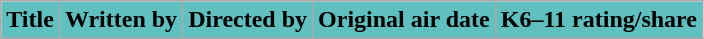<table class="wikitable plainrowheaders">
<tr>
<th style="background:#60BFBF;" width=>Title</th>
<th style="background:#60BFBF;" width=>Written by</th>
<th style="background:#60BFBF;" width=>Directed by</th>
<th style="background:#60BFBF;" width=>Original air date</th>
<th style="background:#60BFBF;" width=>K6–11 rating/share</th>
</tr>
<tr>
</tr>
</table>
